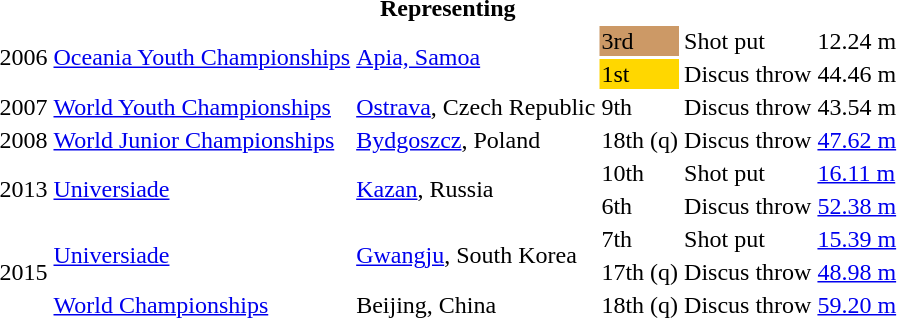<table>
<tr>
<th colspan="6">Representing </th>
</tr>
<tr>
<td rowspan=2>2006</td>
<td rowspan=2><a href='#'>Oceania Youth Championships</a></td>
<td rowspan=2><a href='#'>Apia, Samoa</a></td>
<td bgcolor=cc9966>3rd</td>
<td>Shot put</td>
<td>12.24 m</td>
</tr>
<tr>
<td bgcolor=gold>1st</td>
<td>Discus throw</td>
<td>44.46 m</td>
</tr>
<tr>
<td>2007</td>
<td><a href='#'>World Youth Championships</a></td>
<td><a href='#'>Ostrava</a>, Czech Republic</td>
<td>9th</td>
<td>Discus throw</td>
<td>43.54 m</td>
</tr>
<tr>
<td>2008</td>
<td><a href='#'>World Junior Championships</a></td>
<td><a href='#'>Bydgoszcz</a>, Poland</td>
<td>18th (q)</td>
<td>Discus throw</td>
<td><a href='#'>47.62 m</a></td>
</tr>
<tr>
<td rowspan=2>2013</td>
<td rowspan=2><a href='#'>Universiade</a></td>
<td rowspan=2><a href='#'>Kazan</a>, Russia</td>
<td>10th</td>
<td>Shot put</td>
<td><a href='#'>16.11 m</a></td>
</tr>
<tr>
<td>6th</td>
<td>Discus throw</td>
<td><a href='#'>52.38 m</a></td>
</tr>
<tr>
<td rowspan=3>2015</td>
<td rowspan=2><a href='#'>Universiade</a></td>
<td rowspan=2><a href='#'>Gwangju</a>, South Korea</td>
<td>7th</td>
<td>Shot put</td>
<td><a href='#'>15.39 m</a></td>
</tr>
<tr>
<td>17th (q)</td>
<td>Discus throw</td>
<td><a href='#'>48.98 m</a></td>
</tr>
<tr>
<td><a href='#'>World Championships</a></td>
<td>Beijing, China</td>
<td>18th (q)</td>
<td>Discus throw</td>
<td><a href='#'>59.20 m</a></td>
</tr>
</table>
